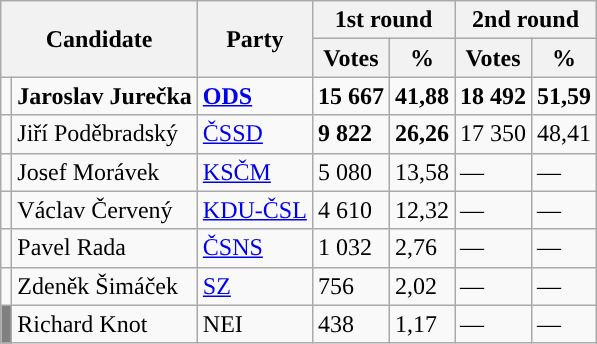<table class="wikitable sortable">
<tr>
<th colspan="2" rowspan="2">Candidate</th>
<th rowspan="2">Party</th>
<th colspan="2">1st round</th>
<th colspan="2">2nd round</th>
</tr>
<tr>
<th>Votes</th>
<th>%</th>
<th>Votes</th>
<th>%</th>
</tr>
<tr>
<td style="background-color:"></td>
<td><strong>Jaroslav Jurečka</strong></td>
<td><a href='#'><strong>ODS</strong></a></td>
<td><strong>15 667</strong></td>
<td><strong>41,88</strong></td>
<td><strong>18 492</strong></td>
<td><strong>51,59</strong></td>
</tr>
<tr>
<td style="background-color:"></td>
<td>Jiří Poděbradský</td>
<td><a href='#'>ČSSD</a></td>
<td><strong>9 822</strong></td>
<td><strong>26,26</strong></td>
<td>17 350</td>
<td>48,41</td>
</tr>
<tr>
<td style="background-color:"></td>
<td>Josef Morávek</td>
<td><a href='#'>KSČM</a></td>
<td>5 080</td>
<td>13,58</td>
<td>—</td>
<td>—</td>
</tr>
<tr>
<td style="background-color:"></td>
<td>Václav Červený</td>
<td><a href='#'>KDU-ČSL</a></td>
<td>4 610</td>
<td>12,32</td>
<td>—</td>
<td>—</td>
</tr>
<tr>
<td style="background-color:"></td>
<td>Pavel Rada</td>
<td><a href='#'>ČSNS</a></td>
<td>1 032</td>
<td>2,76</td>
<td>—</td>
<td>—</td>
</tr>
<tr>
<td style="background-color:"></td>
<td>Zdeněk Šimáček</td>
<td><a href='#'>SZ</a></td>
<td>756</td>
<td>2,02</td>
<td>—</td>
<td>—</td>
</tr>
<tr>
<td style="background-color:gray;"></td>
<td>Richard Knot</td>
<td>NEI</td>
<td>438</td>
<td>1,17</td>
<td>—</td>
<td>—</td>
</tr>
</table>
